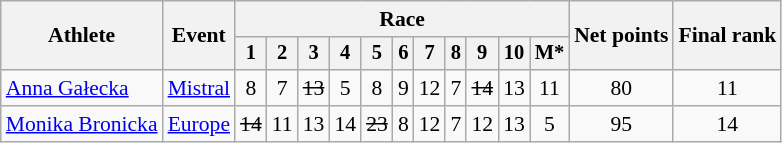<table class="wikitable" style="font-size:90%">
<tr>
<th rowspan=2>Athlete</th>
<th rowspan=2>Event</th>
<th colspan=11>Race</th>
<th rowspan=2>Net points</th>
<th rowspan=2>Final rank</th>
</tr>
<tr style="font-size:95%">
<th>1</th>
<th>2</th>
<th>3</th>
<th>4</th>
<th>5</th>
<th>6</th>
<th>7</th>
<th>8</th>
<th>9</th>
<th>10</th>
<th>M*</th>
</tr>
<tr align=center>
<td align=left><a href='#'>Anna Gałecka</a></td>
<td align=left><a href='#'>Mistral</a></td>
<td>8</td>
<td>7</td>
<td><s>13</s></td>
<td>5</td>
<td>8</td>
<td>9</td>
<td>12</td>
<td>7</td>
<td><s>14</s></td>
<td>13</td>
<td>11</td>
<td>80</td>
<td>11</td>
</tr>
<tr align=center>
<td align=left><a href='#'>Monika Bronicka</a></td>
<td align=left><a href='#'>Europe</a></td>
<td><s>14</s></td>
<td>11</td>
<td>13</td>
<td>14</td>
<td><s>23</s></td>
<td>8</td>
<td>12</td>
<td>7</td>
<td>12</td>
<td>13</td>
<td>5</td>
<td>95</td>
<td>14</td>
</tr>
</table>
